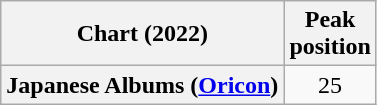<table class="wikitable sortable plainrowheaders" style="text-align:center">
<tr>
<th scope="col">Chart (2022)</th>
<th scope="col">Peak<br>position</th>
</tr>
<tr>
<th scope="row">Japanese Albums (<a href='#'>Oricon</a>)</th>
<td>25</td>
</tr>
</table>
